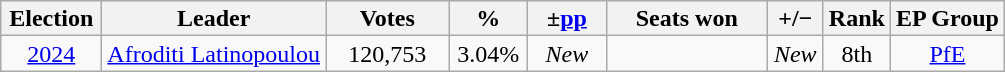<table class="wikitable" style="text-align:center; font-size:100%; line-height:16px;">
<tr>
<th width="60">Election</th>
<th>Leader</th>
<th width="75">Votes</th>
<th width="45">%</th>
<th width="45">±<a href='#'>pp</a></th>
<th width="100">Seats won</th>
<th width="30">+/−</th>
<th width="30">Rank</th>
<th>EP Group</th>
</tr>
<tr>
<td><a href='#'>2024</a></td>
<td><a href='#'>Afroditi Latinopoulou</a></td>
<td>120,753</td>
<td>3.04%</td>
<td><em>New</em></td>
<td></td>
<td><em>New</em></td>
<td>8th</td>
<td><a href='#'>PfE</a></td>
</tr>
</table>
